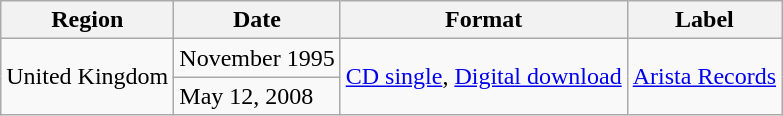<table class=wikitable>
<tr>
<th>Region</th>
<th>Date</th>
<th>Format</th>
<th>Label</th>
</tr>
<tr>
<td rowspan="2">United Kingdom</td>
<td>November 1995</td>
<td rowspan="2"><a href='#'>CD single</a>, <a href='#'>Digital download</a></td>
<td rowspan="2"><a href='#'>Arista Records</a></td>
</tr>
<tr>
<td>May 12, 2008</td>
</tr>
</table>
